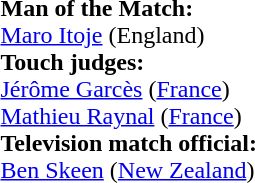<table style="width:100%">
<tr>
<td><br><strong>Man of the Match:</strong>
<br><a href='#'>Maro Itoje</a> (England)<br><strong>Touch judges:</strong>
<br><a href='#'>Jérôme Garcès</a> (<a href='#'>France</a>)
<br><a href='#'>Mathieu Raynal</a> (<a href='#'>France</a>)
<br><strong>Television match official:</strong>
<br><a href='#'>Ben Skeen</a> (<a href='#'>New Zealand</a>)</td>
</tr>
</table>
